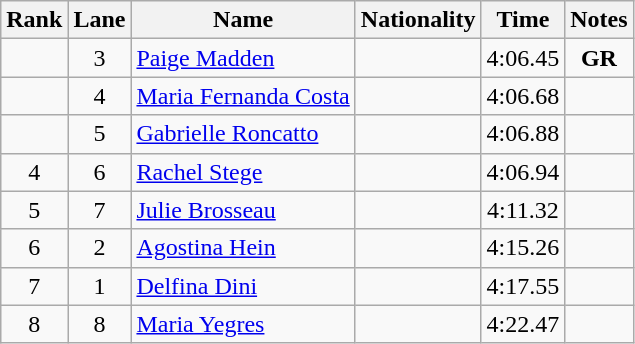<table class="wikitable sortable" style="text-align:center">
<tr>
<th>Rank</th>
<th>Lane</th>
<th>Name</th>
<th>Nationality</th>
<th>Time</th>
<th>Notes</th>
</tr>
<tr>
<td></td>
<td>3</td>
<td align="left"><a href='#'>Paige Madden</a></td>
<td align="left"></td>
<td>4:06.45</td>
<td><strong>GR</strong></td>
</tr>
<tr>
<td></td>
<td>4</td>
<td align="left"><a href='#'>Maria Fernanda Costa</a></td>
<td align="left"></td>
<td>4:06.68</td>
<td></td>
</tr>
<tr>
<td></td>
<td>5</td>
<td align="left"><a href='#'>Gabrielle Roncatto</a></td>
<td align="left"></td>
<td>4:06.88</td>
<td></td>
</tr>
<tr>
<td>4</td>
<td>6</td>
<td align="left"><a href='#'>Rachel Stege</a></td>
<td align="left"></td>
<td>4:06.94</td>
<td></td>
</tr>
<tr>
<td>5</td>
<td>7</td>
<td align="left"><a href='#'>Julie Brosseau</a></td>
<td align="left"></td>
<td>4:11.32</td>
<td></td>
</tr>
<tr>
<td>6</td>
<td>2</td>
<td align="left"><a href='#'>Agostina Hein</a></td>
<td align="left"></td>
<td>4:15.26</td>
<td></td>
</tr>
<tr>
<td>7</td>
<td>1</td>
<td align="left"><a href='#'>Delfina Dini</a></td>
<td align="left"></td>
<td>4:17.55</td>
<td></td>
</tr>
<tr>
<td>8</td>
<td>8</td>
<td align="left"><a href='#'>Maria Yegres</a></td>
<td align="left"></td>
<td>4:22.47</td>
<td></td>
</tr>
</table>
